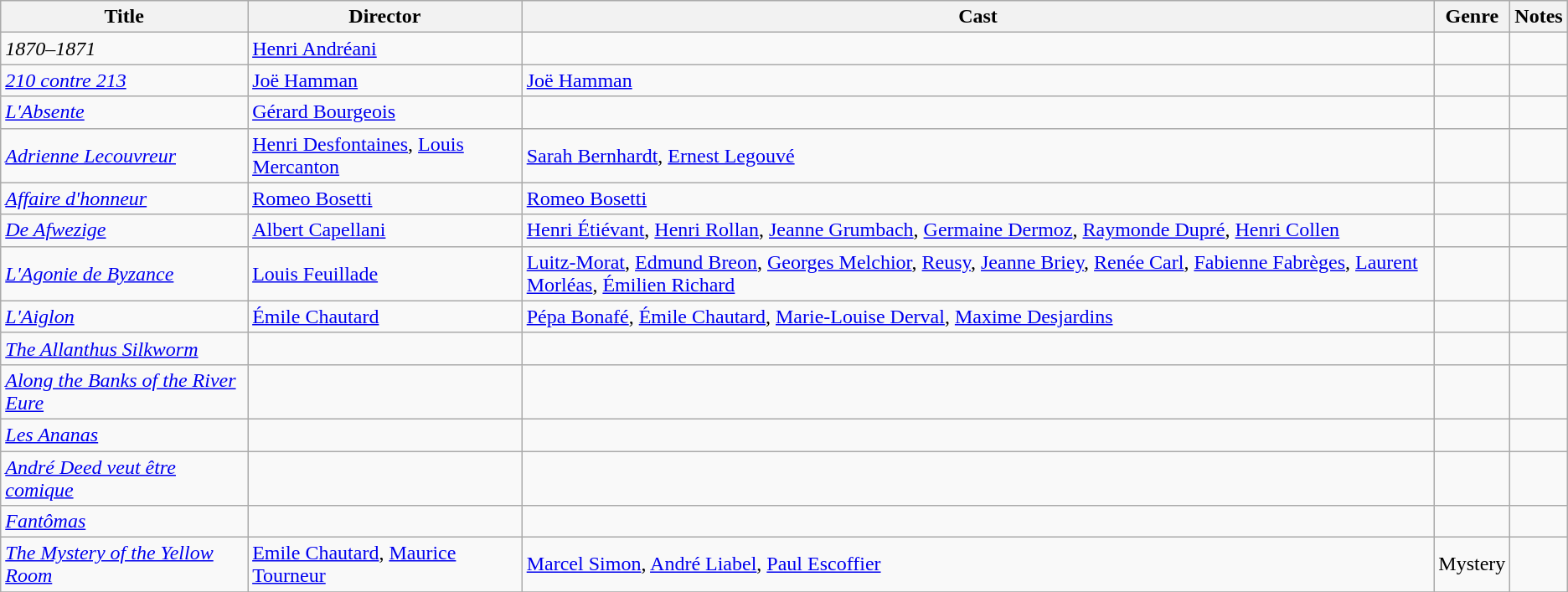<table class="wikitable">
<tr>
<th>Title</th>
<th>Director</th>
<th>Cast</th>
<th>Genre</th>
<th>Notes</th>
</tr>
<tr>
<td><em>1870–1871</em></td>
<td><a href='#'>Henri Andréani</a></td>
<td></td>
<td></td>
<td></td>
</tr>
<tr>
<td><em><a href='#'>210 contre 213</a></em></td>
<td><a href='#'>Joë Hamman</a></td>
<td><a href='#'>Joë Hamman</a></td>
<td></td>
<td></td>
</tr>
<tr>
<td><em><a href='#'>L'Absente</a></em></td>
<td><a href='#'>Gérard Bourgeois</a></td>
<td></td>
<td></td>
<td></td>
</tr>
<tr>
<td><em><a href='#'>Adrienne Lecouvreur</a></em></td>
<td><a href='#'>Henri Desfontaines</a>, <a href='#'>Louis Mercanton</a></td>
<td><a href='#'>Sarah Bernhardt</a>, <a href='#'>Ernest Legouvé</a></td>
<td></td>
<td></td>
</tr>
<tr>
<td><em><a href='#'>Affaire d'honneur</a></em></td>
<td><a href='#'>Romeo Bosetti</a></td>
<td><a href='#'>Romeo Bosetti</a></td>
<td></td>
<td></td>
</tr>
<tr>
<td><em><a href='#'>De Afwezige</a></em></td>
<td><a href='#'>Albert Capellani</a></td>
<td><a href='#'>Henri Étiévant</a>, <a href='#'>Henri Rollan</a>, <a href='#'>Jeanne Grumbach</a>, <a href='#'>Germaine Dermoz</a>, <a href='#'>Raymonde Dupré</a>, <a href='#'>Henri Collen</a></td>
<td></td>
<td></td>
</tr>
<tr>
<td><em><a href='#'>L'Agonie de Byzance</a></em></td>
<td><a href='#'>Louis Feuillade</a></td>
<td><a href='#'>Luitz-Morat</a>, <a href='#'>Edmund Breon</a>, <a href='#'>Georges Melchior</a>, <a href='#'>Reusy</a>, <a href='#'>Jeanne Briey</a>, <a href='#'>Renée Carl</a>, <a href='#'>Fabienne Fabrèges</a>, <a href='#'>Laurent Morléas</a>, <a href='#'>Émilien Richard</a></td>
<td></td>
<td></td>
</tr>
<tr>
<td><em><a href='#'>L'Aiglon</a></em></td>
<td><a href='#'>Émile Chautard</a></td>
<td><a href='#'>Pépa Bonafé</a>, <a href='#'>Émile Chautard</a>, <a href='#'>Marie-Louise Derval</a>, <a href='#'>Maxime Desjardins</a></td>
<td></td>
<td></td>
</tr>
<tr>
<td><em><a href='#'>The Allanthus Silkworm</a></em></td>
<td></td>
<td></td>
<td></td>
<td></td>
</tr>
<tr>
<td><em><a href='#'>Along the Banks of the River Eure</a></em></td>
<td></td>
<td></td>
<td></td>
<td></td>
</tr>
<tr>
<td><em><a href='#'>Les Ananas</a></em></td>
<td></td>
<td></td>
<td></td>
<td></td>
</tr>
<tr>
<td><em><a href='#'>André Deed veut être comique</a></em></td>
<td></td>
<td></td>
<td></td>
<td></td>
</tr>
<tr>
<td><em><a href='#'>Fantômas</a></em></td>
<td></td>
<td></td>
<td></td>
<td></td>
</tr>
<tr>
<td><em><a href='#'>The Mystery of the Yellow Room</a></em></td>
<td><a href='#'>Emile Chautard</a>, <a href='#'>Maurice Tourneur</a></td>
<td><a href='#'>Marcel Simon</a>, <a href='#'>André Liabel</a>, <a href='#'>Paul Escoffier</a></td>
<td>Mystery</td>
<td></td>
</tr>
<tr>
</tr>
</table>
